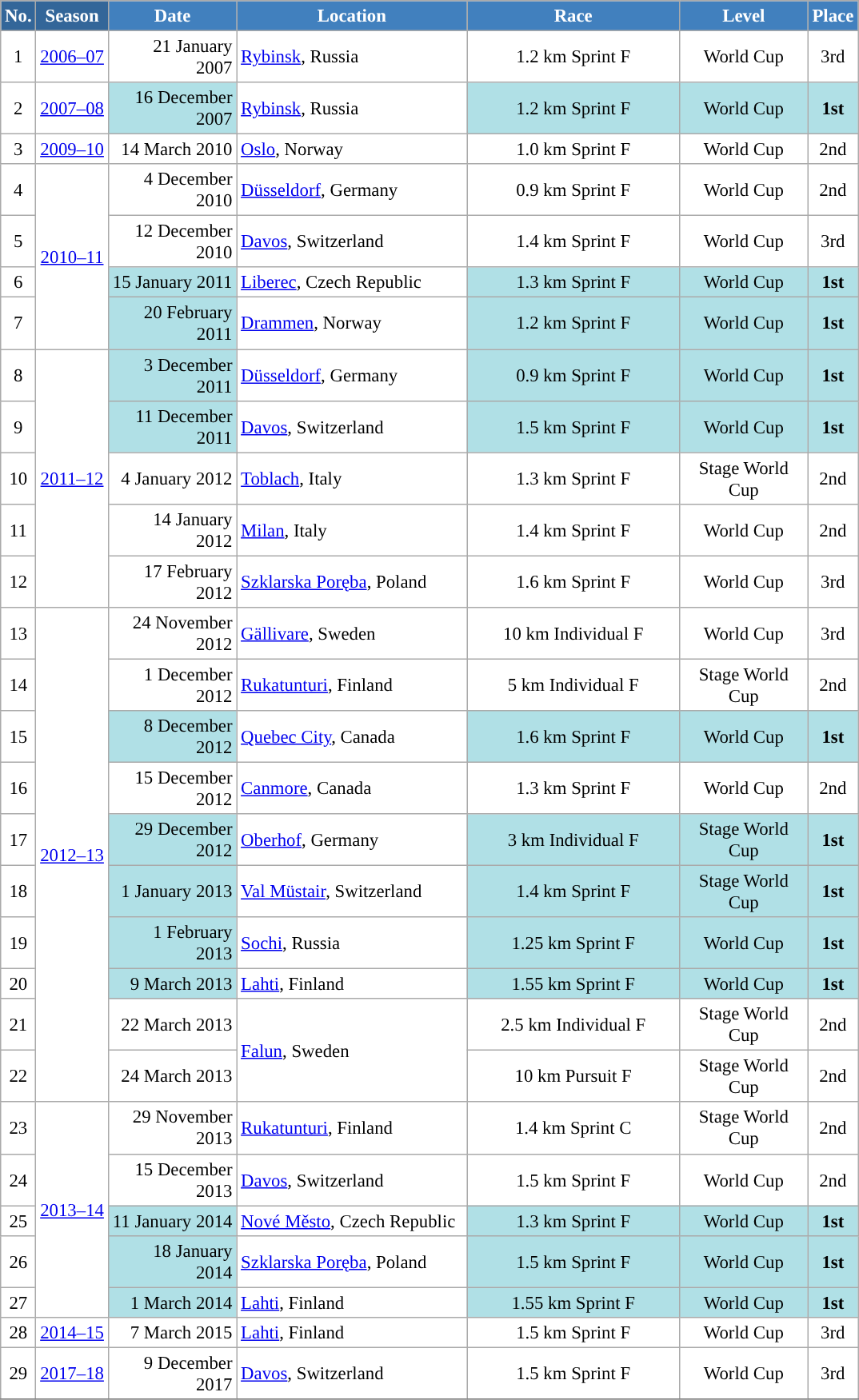<table class="wikitable sortable" style="font-size:95%; text-align:center; border:grey solid 1px; border-collapse:collapse; background:#ffffff;">
<tr style="background:#efefef;">
<th style="background-color:#369; color:white;">No.</th>
<th style="background-color:#369; color:white;">Season</th>
<th style="background-color:#4180be; color:white; width:100px;">Date</th>
<th style="background-color:#4180be; color:white; width:185px;">Location</th>
<th style="background-color:#4180be; color:white; width:170px;">Race</th>
<th style="background-color:#4180be; color:white; width:100px;">Level</th>
<th style="background-color:#4180be; color:white;">Place</th>
</tr>
<tr>
<td align=center>1</td>
<td rowspan=1 align=center><a href='#'>2006–07</a></td>
<td align=right>21 January 2007</td>
<td align=left> <a href='#'>Rybinsk</a>, Russia</td>
<td>1.2 km Sprint F</td>
<td>World Cup</td>
<td>3rd</td>
</tr>
<tr>
<td align=center>2</td>
<td rowspan=1 align=center><a href='#'>2007–08</a></td>
<td bgcolor="#BOEOE6" align=right>16 December 2007</td>
<td align=left> <a href='#'>Rybinsk</a>, Russia</td>
<td bgcolor="#BOEOE6">1.2 km Sprint F</td>
<td bgcolor="#BOEOE6">World Cup</td>
<td bgcolor="#BOEOE6"><strong>1st</strong></td>
</tr>
<tr>
<td align=center>3</td>
<td rowspan=1 align=center><a href='#'>2009–10</a></td>
<td align=right>14 March 2010</td>
<td align=left> <a href='#'>Oslo</a>, Norway</td>
<td>1.0 km Sprint F</td>
<td>World Cup</td>
<td>2nd</td>
</tr>
<tr>
<td align=center>4</td>
<td rowspan=4 align=center><a href='#'>2010–11</a></td>
<td align=right>4 December 2010</td>
<td align=left> <a href='#'>Düsseldorf</a>, Germany</td>
<td>0.9 km Sprint F</td>
<td>World Cup</td>
<td>2nd</td>
</tr>
<tr>
<td align=center>5</td>
<td align=right>12 December 2010</td>
<td align=left> <a href='#'>Davos</a>, Switzerland</td>
<td>1.4 km Sprint F</td>
<td>World Cup</td>
<td>3rd</td>
</tr>
<tr>
<td align=center>6</td>
<td bgcolor="#BOEOE6" align=right>15 January 2011</td>
<td align=left> <a href='#'>Liberec</a>, Czech Republic</td>
<td bgcolor="#BOEOE6">1.3 km Sprint F</td>
<td bgcolor="#BOEOE6">World Cup</td>
<td bgcolor="#BOEOE6"><strong>1st</strong></td>
</tr>
<tr>
<td align=center>7</td>
<td bgcolor="#BOEOE6" align=right>20 February 2011</td>
<td align=left> <a href='#'>Drammen</a>, Norway</td>
<td bgcolor="#BOEOE6">1.2 km Sprint F</td>
<td bgcolor="#BOEOE6">World Cup</td>
<td bgcolor="#BOEOE6"><strong>1st</strong></td>
</tr>
<tr>
<td align=center>8</td>
<td rowspan=5 align=center><a href='#'>2011–12</a></td>
<td bgcolor="#BOEOE6" align=right>3 December 2011</td>
<td align=left> <a href='#'>Düsseldorf</a>, Germany</td>
<td bgcolor="#BOEOE6">0.9 km Sprint F</td>
<td bgcolor="#BOEOE6">World Cup</td>
<td bgcolor="#BOEOE6"><strong>1st</strong></td>
</tr>
<tr>
<td align=center>9</td>
<td bgcolor="#BOEOE6" align=right>11 December 2011</td>
<td align=left> <a href='#'>Davos</a>, Switzerland</td>
<td bgcolor="#BOEOE6">1.5 km Sprint F</td>
<td bgcolor="#BOEOE6">World Cup</td>
<td bgcolor="#BOEOE6"><strong>1st</strong></td>
</tr>
<tr>
<td align=center>10</td>
<td align=right>4 January 2012</td>
<td align=left> <a href='#'>Toblach</a>, Italy</td>
<td>1.3 km Sprint F</td>
<td>Stage World Cup</td>
<td>2nd</td>
</tr>
<tr>
<td align=center>11</td>
<td align=right>14 January 2012</td>
<td align=left> <a href='#'>Milan</a>, Italy</td>
<td>1.4 km Sprint F</td>
<td>World Cup</td>
<td>2nd</td>
</tr>
<tr>
<td align=center>12</td>
<td align=right>17 February 2012</td>
<td align=left> <a href='#'>Szklarska Poręba</a>, Poland</td>
<td>1.6 km Sprint F</td>
<td>World Cup</td>
<td>3rd</td>
</tr>
<tr>
<td align=center>13</td>
<td rowspan=10 align=center><a href='#'>2012–13</a></td>
<td align=right>24 November 2012</td>
<td align=left> <a href='#'>Gällivare</a>, Sweden</td>
<td>10 km Individual F</td>
<td>World Cup</td>
<td>3rd</td>
</tr>
<tr>
<td align=center>14</td>
<td align=right>1 December 2012</td>
<td align=left> <a href='#'>Rukatunturi</a>, Finland</td>
<td>5 km Individual F</td>
<td>Stage World Cup</td>
<td>2nd</td>
</tr>
<tr>
<td align=center>15</td>
<td bgcolor="#BOEOE6" align=right>8 December 2012</td>
<td align=left> <a href='#'>Quebec City</a>, Canada</td>
<td bgcolor="#BOEOE6">1.6 km Sprint F</td>
<td bgcolor="#BOEOE6">World Cup</td>
<td bgcolor="#BOEOE6"><strong>1st</strong></td>
</tr>
<tr>
<td align=center>16</td>
<td align=right>15 December 2012</td>
<td align=left> <a href='#'>Canmore</a>, Canada</td>
<td>1.3 km Sprint F</td>
<td>World Cup</td>
<td>2nd</td>
</tr>
<tr>
<td align=center>17</td>
<td bgcolor="#BOEOE6" align=right>29 December 2012</td>
<td align=left> <a href='#'>Oberhof</a>, Germany</td>
<td bgcolor="#BOEOE6">3 km Individual F</td>
<td bgcolor="#BOEOE6">Stage World Cup</td>
<td bgcolor="#BOEOE6"><strong>1st</strong></td>
</tr>
<tr>
<td align=center>18</td>
<td bgcolor="#BOEOE6" align=right>1 January 2013</td>
<td align=left> <a href='#'>Val Müstair</a>, Switzerland</td>
<td bgcolor="#BOEOE6">1.4 km Sprint F</td>
<td bgcolor="#BOEOE6">Stage World Cup</td>
<td bgcolor="#BOEOE6"><strong>1st</strong></td>
</tr>
<tr>
<td align=center>19</td>
<td bgcolor="#BOEOE6" align=right>1 February 2013</td>
<td align=left> <a href='#'>Sochi</a>, Russia</td>
<td bgcolor="#BOEOE6">1.25 km Sprint F</td>
<td bgcolor="#BOEOE6">World Cup</td>
<td bgcolor="#BOEOE6"><strong>1st</strong></td>
</tr>
<tr>
<td align=center>20</td>
<td bgcolor="#BOEOE6" align=right>9 March 2013</td>
<td align=left> <a href='#'>Lahti</a>, Finland</td>
<td bgcolor="#BOEOE6">1.55 km Sprint F</td>
<td bgcolor="#BOEOE6">World Cup</td>
<td bgcolor="#BOEOE6"><strong>1st</strong></td>
</tr>
<tr>
<td align=center>21</td>
<td align=right>22 March 2013</td>
<td rowspan=2 align=left> <a href='#'>Falun</a>, Sweden</td>
<td>2.5 km Individual F</td>
<td>Stage World Cup</td>
<td>2nd</td>
</tr>
<tr>
<td align=center>22</td>
<td align=right>24 March 2013</td>
<td>10 km Pursuit F</td>
<td>Stage World Cup</td>
<td>2nd</td>
</tr>
<tr>
<td align=center>23</td>
<td rowspan=5 align=center><a href='#'>2013–14</a></td>
<td align=right>29 November 2013</td>
<td align=left> <a href='#'>Rukatunturi</a>, Finland</td>
<td>1.4 km Sprint C</td>
<td>Stage World Cup</td>
<td>2nd</td>
</tr>
<tr>
<td align=center>24</td>
<td align=right>15 December 2013</td>
<td align=left> <a href='#'>Davos</a>, Switzerland</td>
<td>1.5 km Sprint F</td>
<td>World Cup</td>
<td>2nd</td>
</tr>
<tr>
<td align=center>25</td>
<td bgcolor="#BOEOE6" align=right>11 January 2014</td>
<td align=left> <a href='#'>Nové Město</a>, Czech Republic</td>
<td bgcolor="#BOEOE6">1.3 km Sprint F</td>
<td bgcolor="#BOEOE6">World Cup</td>
<td bgcolor="#BOEOE6"><strong>1st</strong></td>
</tr>
<tr>
<td align=center>26</td>
<td bgcolor="#BOEOE6" align=right>18 January 2014</td>
<td align=left> <a href='#'>Szklarska Poręba</a>, Poland</td>
<td bgcolor="#BOEOE6">1.5 km Sprint F</td>
<td bgcolor="#BOEOE6">World Cup</td>
<td bgcolor="#BOEOE6"><strong>1st</strong></td>
</tr>
<tr>
<td align=center>27</td>
<td bgcolor="#BOEOE6" align=right>1 March 2014</td>
<td align=left> <a href='#'>Lahti</a>, Finland</td>
<td bgcolor="#BOEOE6">1.55 km Sprint F</td>
<td bgcolor="#BOEOE6">World Cup</td>
<td bgcolor="#BOEOE6"><strong>1st</strong></td>
</tr>
<tr>
<td align=center>28</td>
<td rowspan=1 align=center><a href='#'>2014–15</a></td>
<td align=right>7 March 2015</td>
<td align=left> <a href='#'>Lahti</a>, Finland</td>
<td>1.5 km Sprint F</td>
<td>World Cup</td>
<td>3rd</td>
</tr>
<tr>
<td align=center>29</td>
<td rowspan=1 align=center><a href='#'>2017–18</a></td>
<td align=right>9 December 2017</td>
<td align=left> <a href='#'>Davos</a>, Switzerland</td>
<td>1.5 km Sprint F</td>
<td>World Cup</td>
<td>3rd</td>
</tr>
<tr>
</tr>
</table>
